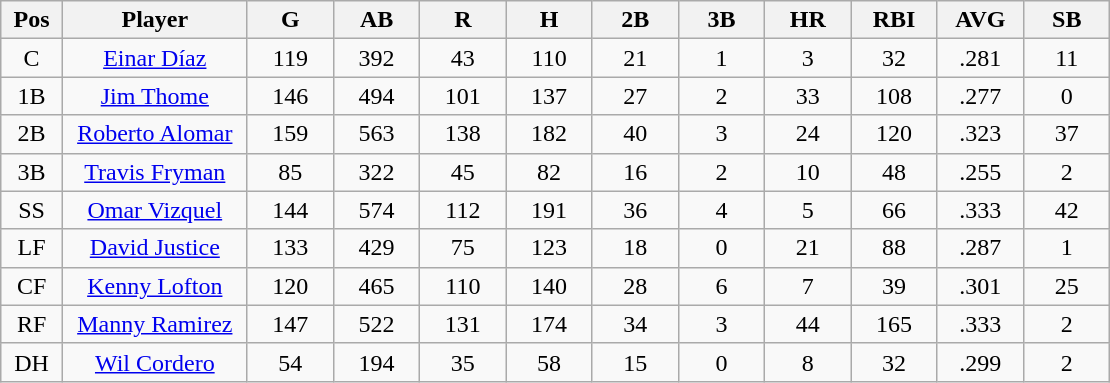<table class="wikitable sortable">
<tr>
<th bgcolor="#DDDDFF" width="5%">Pos</th>
<th bgcolor="#DDDDFF" width="15%">Player</th>
<th bgcolor="#DDDDFF" width="7%">G</th>
<th bgcolor="#DDDDFF" width="7%">AB</th>
<th bgcolor="#DDDDFF" width="7%">R</th>
<th bgcolor="#DDDDFF" width="7%">H</th>
<th bgcolor="#DDDDFF" width="7%">2B</th>
<th bgcolor="#DDDDFF" width="7%">3B</th>
<th bgcolor="#DDDDFF" width="7%">HR</th>
<th bgcolor="#DDDDFF" width="7%">RBI</th>
<th bgcolor="#DDDDFF" width="7%">AVG</th>
<th bgcolor="#DDDDFF" width="7%">SB</th>
</tr>
<tr align="center">
<td>C</td>
<td><a href='#'>Einar Díaz</a></td>
<td>119</td>
<td>392</td>
<td>43</td>
<td>110</td>
<td>21</td>
<td>1</td>
<td>3</td>
<td>32</td>
<td>.281</td>
<td>11</td>
</tr>
<tr align="center">
<td>1B</td>
<td><a href='#'>Jim Thome</a></td>
<td>146</td>
<td>494</td>
<td>101</td>
<td>137</td>
<td>27</td>
<td>2</td>
<td>33</td>
<td>108</td>
<td>.277</td>
<td>0</td>
</tr>
<tr align="center">
<td>2B</td>
<td><a href='#'>Roberto Alomar</a></td>
<td>159</td>
<td>563</td>
<td>138</td>
<td>182</td>
<td>40</td>
<td>3</td>
<td>24</td>
<td>120</td>
<td>.323</td>
<td>37</td>
</tr>
<tr align="center">
<td>3B</td>
<td><a href='#'>Travis Fryman</a></td>
<td>85</td>
<td>322</td>
<td>45</td>
<td>82</td>
<td>16</td>
<td>2</td>
<td>10</td>
<td>48</td>
<td>.255</td>
<td>2</td>
</tr>
<tr align="center">
<td>SS</td>
<td><a href='#'>Omar Vizquel</a></td>
<td>144</td>
<td>574</td>
<td>112</td>
<td>191</td>
<td>36</td>
<td>4</td>
<td>5</td>
<td>66</td>
<td>.333</td>
<td>42</td>
</tr>
<tr align="center">
<td>LF</td>
<td><a href='#'>David Justice</a></td>
<td>133</td>
<td>429</td>
<td>75</td>
<td>123</td>
<td>18</td>
<td>0</td>
<td>21</td>
<td>88</td>
<td>.287</td>
<td>1</td>
</tr>
<tr align="center">
<td>CF</td>
<td><a href='#'>Kenny Lofton</a></td>
<td>120</td>
<td>465</td>
<td>110</td>
<td>140</td>
<td>28</td>
<td>6</td>
<td>7</td>
<td>39</td>
<td>.301</td>
<td>25</td>
</tr>
<tr align="center">
<td>RF</td>
<td><a href='#'>Manny Ramirez</a></td>
<td>147</td>
<td>522</td>
<td>131</td>
<td>174</td>
<td>34</td>
<td>3</td>
<td>44</td>
<td>165</td>
<td>.333</td>
<td>2</td>
</tr>
<tr align="center">
<td>DH</td>
<td><a href='#'>Wil Cordero</a></td>
<td>54</td>
<td>194</td>
<td>35</td>
<td>58</td>
<td>15</td>
<td>0</td>
<td>8</td>
<td>32</td>
<td>.299</td>
<td>2</td>
</tr>
</table>
